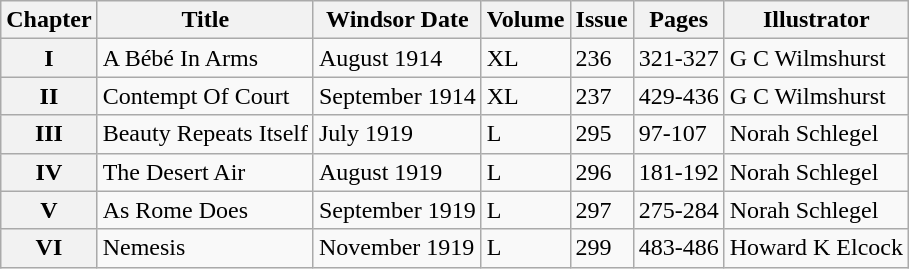<table class="wikitable plainrowheaders sortable" style="margin-right: 0;">
<tr>
<th scope="col">Chapter</th>
<th scope="col">Title</th>
<th scope="col">Windsor Date</th>
<th scope="col">Volume</th>
<th scope="col">Issue</th>
<th scope="col">Pages</th>
<th scope="col">Illustrator</th>
</tr>
<tr>
<th scope="row">I</th>
<td>A Bébé In Arms</td>
<td>August 1914</td>
<td>XL</td>
<td>236</td>
<td>321-327</td>
<td>G C Wilmshurst</td>
</tr>
<tr>
<th scope="row">II</th>
<td>Contempt Of Court</td>
<td>September 1914</td>
<td>XL</td>
<td>237</td>
<td>429-436</td>
<td>G C Wilmshurst</td>
</tr>
<tr>
<th scope="row">III</th>
<td>Beauty Repeats Itself</td>
<td>July 1919</td>
<td>L</td>
<td>295</td>
<td>97-107</td>
<td>Norah Schlegel</td>
</tr>
<tr>
<th scope="row">IV</th>
<td>The Desert Air</td>
<td>August 1919</td>
<td>L</td>
<td>296</td>
<td>181-192</td>
<td>Norah Schlegel</td>
</tr>
<tr>
<th scope="row">V</th>
<td>As Rome Does</td>
<td>September 1919</td>
<td>L</td>
<td>297</td>
<td>275-284</td>
<td>Norah Schlegel</td>
</tr>
<tr>
<th scope="row">VI</th>
<td>Nemesis</td>
<td>November 1919</td>
<td>L</td>
<td>299</td>
<td>483-486</td>
<td>Howard K Elcock</td>
</tr>
</table>
